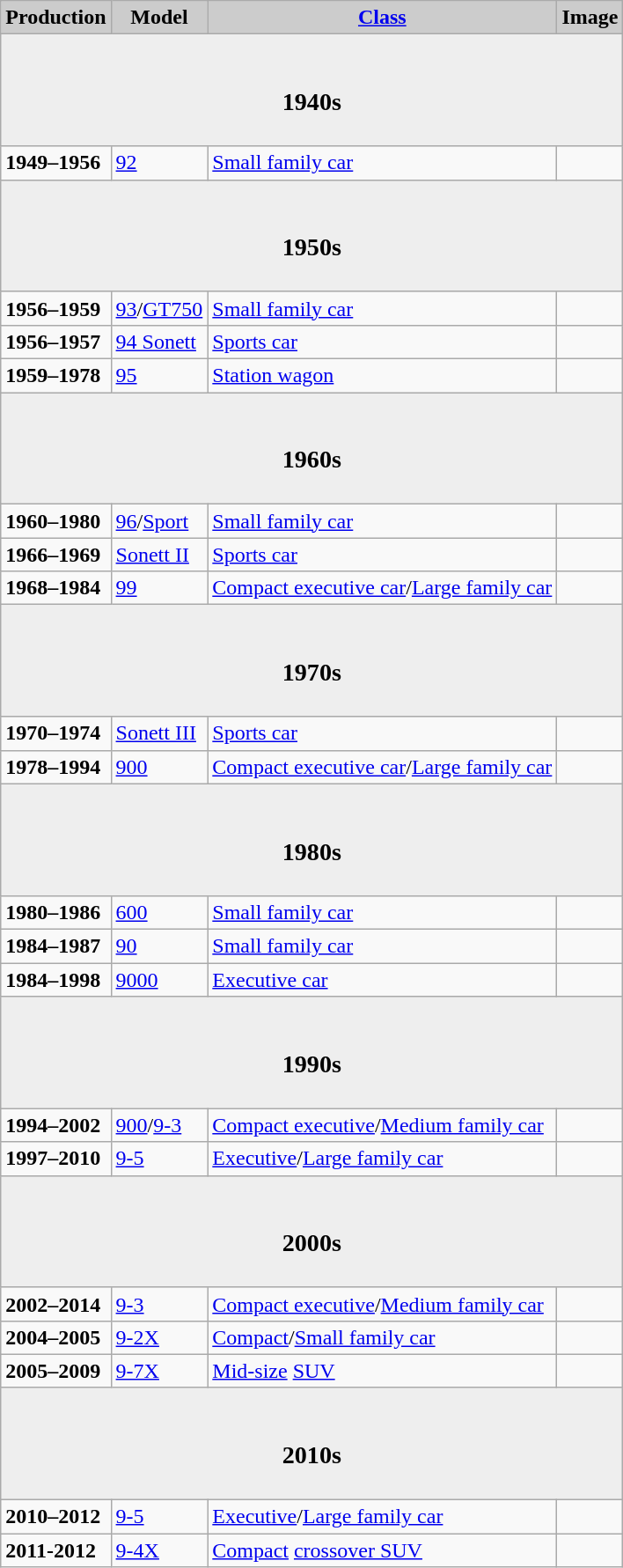<table class="wikitable">
<tr class="backgroundcolor5">
<td style="background:#CCCCCC; text-align:center"><strong>Production</strong></td>
<th style="background:#CCCCCC; text-align:center">Model</th>
<th style="background:#CCCCCC; text-align:center"><a href='#'>Class</a></th>
<th style="background:#CCCCCC; text-align:center">Image</th>
</tr>
<tr>
<td style="background:#EEEEEE; text-align:center" colspan="4"><br><h3>1940s</h3></td>
</tr>
<tr>
<td><strong>1949–1956</strong></td>
<td><a href='#'>92</a></td>
<td><a href='#'>Small family car</a></td>
<td></td>
</tr>
<tr>
<td style="background:#EEEEEE; text-align:center" colspan="4"><br><h3>1950s</h3></td>
</tr>
<tr>
<td><strong>1956–1959</strong></td>
<td><a href='#'>93</a>/<a href='#'>GT750</a></td>
<td><a href='#'>Small family car</a></td>
<td></td>
</tr>
<tr>
<td><strong>1956–1957</strong></td>
<td><a href='#'>94 Sonett</a></td>
<td><a href='#'>Sports car</a></td>
<td></td>
</tr>
<tr>
<td><strong>1959–1978</strong></td>
<td><a href='#'>95</a></td>
<td><a href='#'>Station wagon</a></td>
<td></td>
</tr>
<tr>
<td style="background:#EEEEEE; text-align:center" colspan="4"><br><h3>1960s</h3></td>
</tr>
<tr>
<td><strong>1960–1980</strong></td>
<td><a href='#'>96</a>/<a href='#'>Sport</a></td>
<td><a href='#'>Small family car</a></td>
<td></td>
</tr>
<tr>
<td><strong>1966–1969</strong></td>
<td><a href='#'>Sonett II</a></td>
<td><a href='#'>Sports car</a></td>
<td></td>
</tr>
<tr>
<td><strong>1968–1984</strong></td>
<td><a href='#'>99</a></td>
<td><a href='#'>Compact executive car</a>/<a href='#'>Large family car</a></td>
<td></td>
</tr>
<tr>
<td style="background:#EEEEEE; text-align:center" colspan="4"><br><h3>1970s</h3></td>
</tr>
<tr>
<td><strong>1970–1974</strong></td>
<td><a href='#'>Sonett III</a></td>
<td><a href='#'>Sports car</a></td>
<td></td>
</tr>
<tr>
<td><strong>1978–1994</strong></td>
<td><a href='#'>900</a></td>
<td><a href='#'>Compact executive car</a>/<a href='#'>Large family car</a></td>
<td></td>
</tr>
<tr>
<td style="background:#EEEEEE; text-align:center" colspan="4"><br><h3>1980s</h3></td>
</tr>
<tr>
<td><strong>1980–1986</strong></td>
<td><a href='#'>600</a></td>
<td><a href='#'>Small family car</a></td>
<td></td>
</tr>
<tr>
<td><strong>1984–1987</strong></td>
<td><a href='#'>90</a></td>
<td><a href='#'>Small family car</a></td>
<td></td>
</tr>
<tr>
<td><strong>1984–1998</strong></td>
<td><a href='#'>9000</a></td>
<td><a href='#'>Executive car</a></td>
<td></td>
</tr>
<tr>
<td style="background:#EEEEEE; text-align:center" colspan="4"><br><h3>1990s</h3></td>
</tr>
<tr>
<td><strong>1994–2002</strong></td>
<td><a href='#'>900</a>/<a href='#'>9-3</a></td>
<td><a href='#'>Compact executive</a>/<a href='#'>Medium family car</a></td>
<td></td>
</tr>
<tr *NOTE !  saab convertibles used the OG body 9-3 until 2003 then switched to the second generation 9-3 chassis  in 2004>
<td><strong>1997–2010</strong></td>
<td><a href='#'>9-5</a></td>
<td><a href='#'>Executive</a>/<a href='#'>Large family car</a></td>
<td></td>
</tr>
<tr>
<td style="background:#EEEEEE; text-align:center" colspan="4"><br><h3>2000s</h3></td>
</tr>
<tr>
<td><strong>2002–2014</strong></td>
<td><a href='#'>9-3</a></td>
<td><a href='#'>Compact executive</a>/<a href='#'>Medium family car</a></td>
<td></td>
</tr>
<tr>
<td><strong>2004–2005</strong></td>
<td><a href='#'>9-2X</a></td>
<td><a href='#'>Compact</a>/<a href='#'>Small family car</a></td>
<td></td>
</tr>
<tr>
<td><strong>2005–2009</strong></td>
<td><a href='#'>9-7X</a></td>
<td><a href='#'>Mid-size</a> <a href='#'>SUV</a></td>
<td></td>
</tr>
<tr>
<td style="background:#EEEEEE; text-align:center" colspan="4"><br><h3>2010s</h3></td>
</tr>
<tr>
<td><strong>2010–2012</strong></td>
<td><a href='#'>9-5</a></td>
<td><a href='#'>Executive</a>/<a href='#'>Large family car</a></td>
<td></td>
</tr>
<tr>
<td><strong>2011-2012</strong></td>
<td><a href='#'>9-4X</a></td>
<td><a href='#'>Compact</a> <a href='#'>crossover SUV</a></td>
<td></td>
</tr>
</table>
